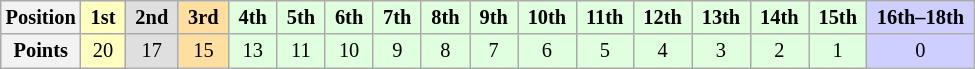<table class="wikitable" style="font-size: 85%; text-align:center">
<tr>
<th>Position</th>
<th style="background-color:#ffffbf"> 1st </th>
<th style="background-color:#dfdfdf"> 2nd </th>
<th style="background-color:#ffdf9f"> 3rd </th>
<th style="background-color:#dfffdf"> 4th </th>
<th style="background-color:#dfffdf"> 5th </th>
<th style="background-color:#dfffdf"> 6th </th>
<th style="background-color:#dfffdf"> 7th </th>
<th style="background-color:#dfffdf"> 8th </th>
<th style="background-color:#dfffdf"> 9th </th>
<th style="background-color:#dfffdf"> 10th </th>
<th style="background-color:#dfffdf"> 11th </th>
<th style="background-color:#dfffdf"> 12th </th>
<th style="background-color:#dfffdf"> 13th </th>
<th style="background-color:#dfffdf"> 14th </th>
<th style="background-color:#dfffdf"> 15th </th>
<th style="background-color:#cfcfff"> 16th–18th </th>
</tr>
<tr>
<th>Points</th>
<td style="background-color:#ffffbf">20</td>
<td style="background-color:#dfdfdf">17</td>
<td style="background-color:#ffdf9f">15</td>
<td style="background-color:#dfffdf">13</td>
<td style="background-color:#dfffdf">11</td>
<td style="background-color:#dfffdf">10</td>
<td style="background-color:#dfffdf">9</td>
<td style="background-color:#dfffdf">8</td>
<td style="background-color:#dfffdf">7</td>
<td style="background-color:#dfffdf">6</td>
<td style="background-color:#dfffdf">5</td>
<td style="background-color:#dfffdf">4</td>
<td style="background-color:#dfffdf">3</td>
<td style="background-color:#dfffdf">2</td>
<td style="background-color:#dfffdf">1</td>
<td style="background-color:#cfcfff">0</td>
</tr>
</table>
